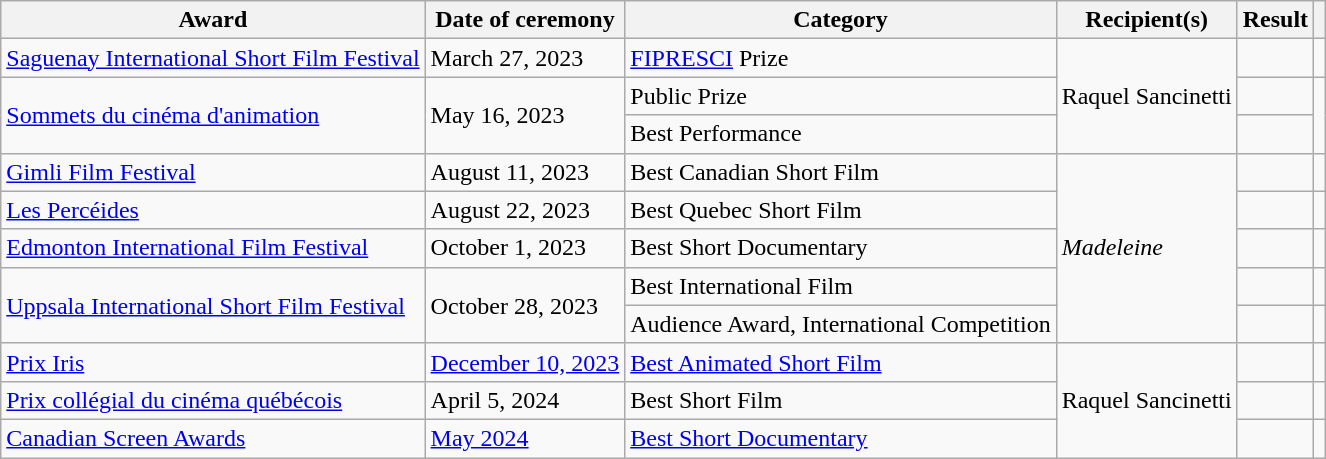<table class="wikitable plainrowheaders sortable">
<tr>
<th scope="col">Award</th>
<th scope="col">Date of ceremony</th>
<th scope="col">Category</th>
<th scope="col">Recipient(s)</th>
<th scope="col">Result</th>
<th scope="col" class="unsortable"></th>
</tr>
<tr>
<td><a href='#'>Saguenay International Short Film Festival</a></td>
<td>March 27, 2023</td>
<td><a href='#'>FIPRESCI</a> Prize</td>
<td rowspan=3>Raquel Sancinetti</td>
<td></td>
<td></td>
</tr>
<tr>
<td rowspan=2><a href='#'>Sommets du cinéma d'animation</a></td>
<td rowspan=2>May 16, 2023</td>
<td>Public Prize</td>
<td></td>
<td rowspan=2></td>
</tr>
<tr>
<td>Best Performance</td>
<td></td>
</tr>
<tr>
<td><a href='#'>Gimli Film Festival</a></td>
<td>August 11, 2023</td>
<td>Best Canadian Short Film</td>
<td rowspan=5><em>Madeleine</em></td>
<td></td>
<td></td>
</tr>
<tr>
<td><a href='#'>Les Percéides</a></td>
<td>August 22, 2023</td>
<td>Best Quebec Short Film</td>
<td></td>
<td></td>
</tr>
<tr>
<td><a href='#'>Edmonton International Film Festival</a></td>
<td>October 1, 2023</td>
<td>Best Short Documentary</td>
<td></td>
<td></td>
</tr>
<tr>
<td rowspan=2><a href='#'>Uppsala International Short Film Festival</a></td>
<td rowspan=2>October 28, 2023</td>
<td>Best International Film</td>
<td></td>
<td></td>
</tr>
<tr>
<td>Audience Award, International Competition</td>
<td></td>
</tr>
<tr>
<td><a href='#'>Prix Iris</a></td>
<td><a href='#'>December 10, 2023</a></td>
<td><a href='#'>Best Animated Short Film</a></td>
<td rowspan=3>Raquel Sancinetti</td>
<td></td>
<td></td>
</tr>
<tr>
<td><a href='#'>Prix collégial du cinéma québécois</a></td>
<td>April 5, 2024</td>
<td>Best Short Film</td>
<td></td>
<td></td>
</tr>
<tr>
<td><a href='#'>Canadian Screen Awards</a></td>
<td><a href='#'>May 2024</a></td>
<td><a href='#'>Best Short Documentary</a></td>
<td></td>
<td></td>
</tr>
</table>
